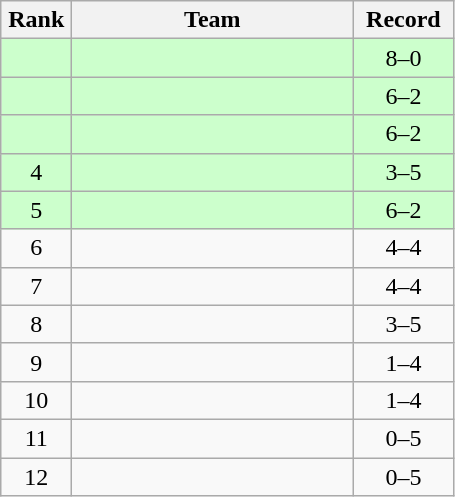<table class=wikitable style="text-align:center;">
<tr>
<th width=40>Rank</th>
<th width=180>Team</th>
<th width=60>Record</th>
</tr>
<tr bgcolor=#ccffcc>
<td></td>
<td align=left></td>
<td>8–0</td>
</tr>
<tr bgcolor=#ccffcc>
<td></td>
<td align=left></td>
<td>6–2</td>
</tr>
<tr bgcolor=#ccffcc>
<td></td>
<td align=left></td>
<td>6–2</td>
</tr>
<tr bgcolor=#ccffcc>
<td>4</td>
<td align=left></td>
<td>3–5</td>
</tr>
<tr bgcolor=#ccffcc>
<td>5</td>
<td align=left></td>
<td>6–2</td>
</tr>
<tr>
<td>6</td>
<td align=left></td>
<td>4–4</td>
</tr>
<tr>
<td>7</td>
<td align=left></td>
<td>4–4</td>
</tr>
<tr>
<td>8</td>
<td align=left></td>
<td>3–5</td>
</tr>
<tr>
<td>9</td>
<td align=left></td>
<td>1–4</td>
</tr>
<tr>
<td>10</td>
<td align=left></td>
<td>1–4</td>
</tr>
<tr>
<td>11</td>
<td align=left></td>
<td>0–5</td>
</tr>
<tr>
<td>12</td>
<td align=left></td>
<td>0–5</td>
</tr>
</table>
